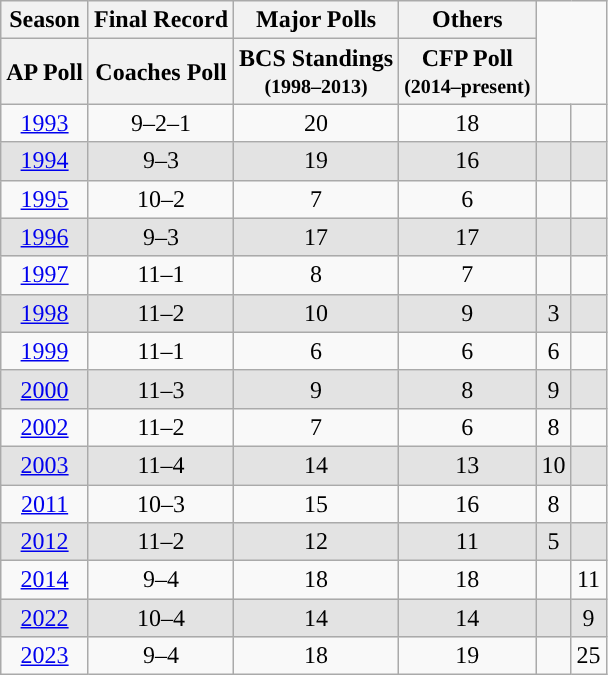<table class="wikitable" style="text-align:center">
<tr>
<th>Season</th>
<th>Final Record</th>
<th>Major Polls</th>
<th>Others</th>
</tr>
<tr>
<th>AP Poll</th>
<th>Coaches Poll</th>
<th>BCS Standings<br><small>(1998–2013)</small></th>
<th>CFP Poll<br><small>(2014–present)</small></th>
</tr>
<tr>
<td><a href='#'>1993</a></td>
<td>9–2–1</td>
<td>20</td>
<td>18</td>
<td></td>
<td></td>
</tr>
<tr style="background: #e3e3e3;">
<td><a href='#'>1994</a></td>
<td>9–3</td>
<td>19</td>
<td>16</td>
<td></td>
<td></td>
</tr>
<tr>
<td><a href='#'>1995</a></td>
<td>10–2</td>
<td>7</td>
<td>6</td>
<td></td>
<td></td>
</tr>
<tr style="background: #e3e3e3;">
<td><a href='#'>1996</a></td>
<td>9–3</td>
<td>17</td>
<td>17</td>
<td></td>
<td></td>
</tr>
<tr>
<td><a href='#'>1997</a></td>
<td>11–1</td>
<td>8</td>
<td>7</td>
<td></td>
<td></td>
</tr>
<tr style="background: #e3e3e3;">
<td><a href='#'>1998</a></td>
<td>11–2</td>
<td>10</td>
<td>9</td>
<td>3</td>
<td></td>
</tr>
<tr>
<td><a href='#'>1999</a></td>
<td>11–1</td>
<td>6</td>
<td>6</td>
<td>6</td>
<td></td>
</tr>
<tr style="background: #e3e3e3;">
<td><a href='#'>2000</a></td>
<td>11–3</td>
<td>9</td>
<td>8</td>
<td>9</td>
<td></td>
</tr>
<tr>
<td><a href='#'>2002</a></td>
<td>11–2</td>
<td>7</td>
<td>6</td>
<td>8</td>
<td></td>
</tr>
<tr style="background: #e3e3e3;">
<td><a href='#'>2003</a></td>
<td>11–4</td>
<td>14</td>
<td>13</td>
<td>10</td>
<td></td>
</tr>
<tr>
<td><a href='#'>2011</a></td>
<td>10–3</td>
<td>15</td>
<td>16</td>
<td>8</td>
<td></td>
</tr>
<tr style="background: #e3e3e3;">
<td><a href='#'>2012</a></td>
<td>11–2</td>
<td>12</td>
<td>11</td>
<td>5</td>
<td></td>
</tr>
<tr>
<td><a href='#'>2014</a></td>
<td>9–4</td>
<td>18</td>
<td>18</td>
<td></td>
<td>11</td>
</tr>
<tr style="background: #e3e3e3;">
<td><a href='#'>2022</a></td>
<td>10–4</td>
<td>14</td>
<td>14</td>
<td></td>
<td>9</td>
</tr>
<tr style="background:">
<td><a href='#'>2023</a></td>
<td>9–4</td>
<td>18</td>
<td>19</td>
<td></td>
<td>25</td>
</tr>
</table>
